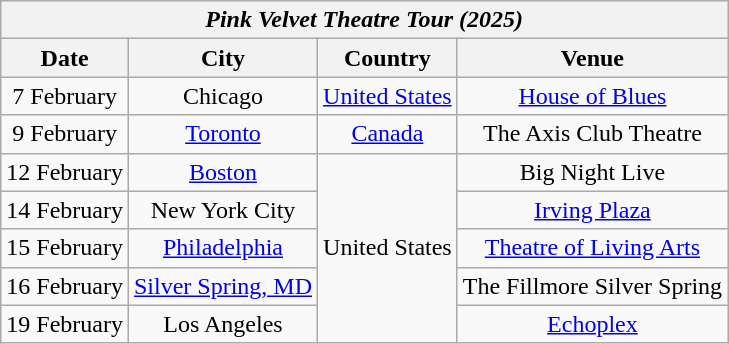<table class="wikitable collapsible autocollapse" style="text-align:center;">
<tr>
<th colspan="4"><em>Pink Velvet Theatre Tour (2025)</em></th>
</tr>
<tr>
<th scope="col">Date</th>
<th scope="col">City</th>
<th>Country</th>
<th scope="col">Venue</th>
</tr>
<tr>
<td>7 February</td>
<td>Chicago</td>
<td><a href='#'>United States</a></td>
<td><a href='#'>House of Blues</a></td>
</tr>
<tr>
<td>9 February</td>
<td><a href='#'>Toronto</a></td>
<td><a href='#'>Canada</a></td>
<td>The Axis Club Theatre</td>
</tr>
<tr>
<td>12 February</td>
<td><a href='#'>Boston</a></td>
<td rowspan="5">United States</td>
<td>Big Night Live</td>
</tr>
<tr>
<td>14 February</td>
<td>New York City</td>
<td><a href='#'>Irving Plaza</a></td>
</tr>
<tr>
<td>15 February</td>
<td><a href='#'>Philadelphia</a></td>
<td><a href='#'>Theatre of Living Arts</a></td>
</tr>
<tr>
<td>16 February</td>
<td><a href='#'>Silver Spring, MD</a></td>
<td>The Fillmore Silver Spring</td>
</tr>
<tr>
<td>19 February</td>
<td>Los Angeles</td>
<td><a href='#'>Echoplex</a></td>
</tr>
</table>
